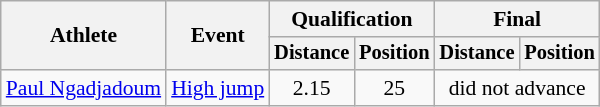<table class=wikitable style="font-size:90%">
<tr>
<th rowspan="2">Athlete</th>
<th rowspan="2">Event</th>
<th colspan="2">Qualification</th>
<th colspan="2">Final</th>
</tr>
<tr style="font-size:95%">
<th>Distance</th>
<th>Position</th>
<th>Distance</th>
<th>Position</th>
</tr>
<tr align=center>
<td align=left><a href='#'>Paul Ngadjadoum</a></td>
<td align=left><a href='#'>High jump</a></td>
<td>2.15</td>
<td>25</td>
<td colspan=2>did not advance</td>
</tr>
</table>
